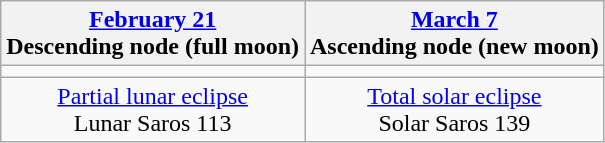<table class="wikitable">
<tr>
<th><a href='#'>February 21</a><br>Descending node (full moon)<br></th>
<th><a href='#'>March 7</a><br>Ascending node (new moon)<br></th>
</tr>
<tr>
<td></td>
<td></td>
</tr>
<tr align=center>
<td><a href='#'>Partial lunar eclipse</a><br>Lunar Saros 113</td>
<td><a href='#'>Total solar eclipse</a><br>Solar Saros 139</td>
</tr>
</table>
